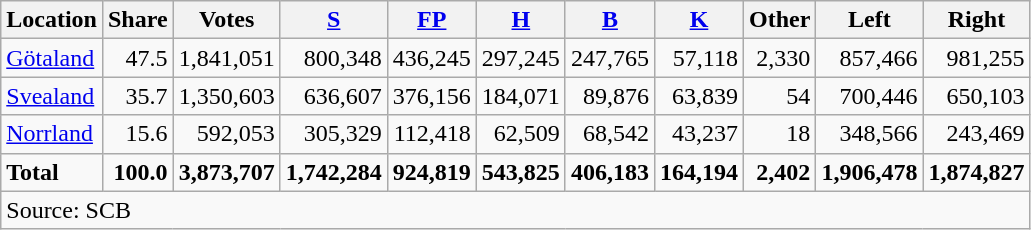<table class="wikitable sortable" style=text-align:right>
<tr>
<th>Location</th>
<th>Share</th>
<th>Votes</th>
<th><a href='#'>S</a></th>
<th><a href='#'>FP</a></th>
<th><a href='#'>H</a></th>
<th><a href='#'>B</a></th>
<th><a href='#'>K</a></th>
<th>Other</th>
<th>Left</th>
<th>Right</th>
</tr>
<tr>
<td align=left><a href='#'>Götaland</a></td>
<td>47.5</td>
<td>1,841,051</td>
<td>800,348</td>
<td>436,245</td>
<td>297,245</td>
<td>247,765</td>
<td>57,118</td>
<td>2,330</td>
<td>857,466</td>
<td>981,255</td>
</tr>
<tr>
<td align=left><a href='#'>Svealand</a></td>
<td>35.7</td>
<td>1,350,603</td>
<td>636,607</td>
<td>376,156</td>
<td>184,071</td>
<td>89,876</td>
<td>63,839</td>
<td>54</td>
<td>700,446</td>
<td>650,103</td>
</tr>
<tr>
<td align=left><a href='#'>Norrland</a></td>
<td>15.6</td>
<td>592,053</td>
<td>305,329</td>
<td>112,418</td>
<td>62,509</td>
<td>68,542</td>
<td>43,237</td>
<td>18</td>
<td>348,566</td>
<td>243,469</td>
</tr>
<tr>
<td align=left><strong>Total</strong></td>
<td><strong>100.0</strong></td>
<td><strong>3,873,707</strong></td>
<td><strong>1,742,284</strong></td>
<td><strong>924,819</strong></td>
<td><strong>543,825</strong></td>
<td><strong>406,183</strong></td>
<td><strong>164,194</strong></td>
<td><strong>2,402</strong></td>
<td><strong>1,906,478</strong></td>
<td><strong>1,874,827</strong></td>
</tr>
<tr>
<td align=left colspan=11>Source: SCB </td>
</tr>
</table>
